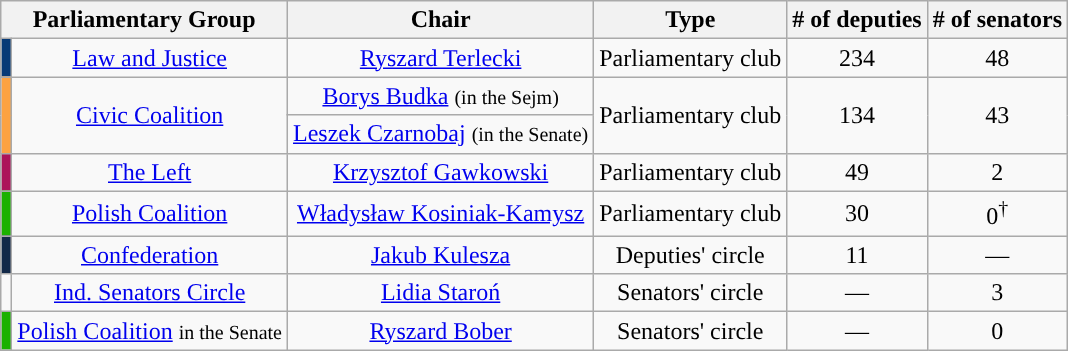<table class="wikitable" width="auto" style="text-align: center">
<tr>
<th colspan="2">Parliamentary Group</th>
<th>Chair</th>
<th>Type</th>
<th># of deputies</th>
<th># of senators</th>
</tr>
<tr>
<td bgcolor="#073a76"></td>
<td><a href='#'>Law and Justice</a></td>
<td><a href='#'>Ryszard Terlecki</a></td>
<td>Parliamentary club</td>
<td>234</td>
<td>48</td>
</tr>
<tr>
<td rowspan="2" bgcolor="#fca241"></td>
<td rowspan="2"><a href='#'>Civic Coalition</a></td>
<td><a href='#'>Borys Budka</a> <small>(in the Sejm)</small></td>
<td rowspan="2">Parliamentary club</td>
<td rowspan="2">134</td>
<td rowspan="2">43</td>
</tr>
<tr>
<td><a href='#'>Leszek Czarnobaj</a> <small>(in the Senate)</small></td>
</tr>
<tr>
<td bgcolor="#ac145a"></td>
<td><a href='#'>The Left</a></td>
<td><a href='#'>Krzysztof Gawkowski</a></td>
<td>Parliamentary club</td>
<td>49</td>
<td>2</td>
</tr>
<tr>
<td bgcolor="#1bb100"></td>
<td><a href='#'>Polish Coalition</a></td>
<td><a href='#'>Władysław Kosiniak-Kamysz</a></td>
<td>Parliamentary club</td>
<td>30</td>
<td>0<sup>†</sup></td>
</tr>
<tr>
<td bgcolor="#122948"></td>
<td><a href='#'>Confederation</a></td>
<td><a href='#'>Jakub Kulesza</a></td>
<td>Deputies' circle</td>
<td>11</td>
<td>—</td>
</tr>
<tr>
<td></td>
<td><a href='#'>Ind. Senators Circle</a></td>
<td><a href='#'>Lidia Staroń</a></td>
<td>Senators' circle</td>
<td>—</td>
<td>3</td>
</tr>
<tr>
<td bgcolor="#1bb100"></td>
<td><a href='#'>Polish Coalition</a> <small>in the Senate</small></td>
<td><a href='#'>Ryszard Bober</a></td>
<td>Senators' circle</td>
<td>—</td>
<td>0</td>
</tr>
</table>
